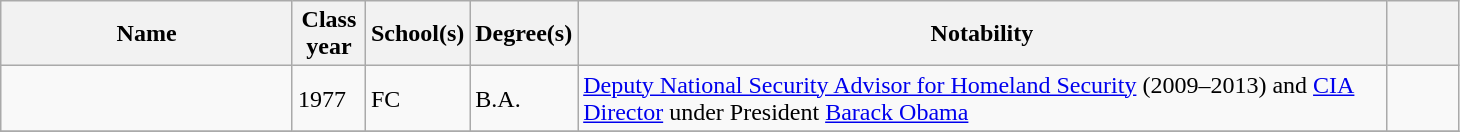<table class="wikitable sortable" style="width:77%">
<tr>
<th style="width:20%;">Name</th>
<th style="width:5%;">Class year</th>
<th style="width:5%;">School(s)</th>
<th style="width:5%;">Degree(s)</th>
<th style="width:*;" class="unsortable">Notability</th>
<th style="width:5%;" class="unsortable"></th>
</tr>
<tr>
<td></td>
<td>1977</td>
<td>FC</td>
<td>B.A.</td>
<td><a href='#'>Deputy National Security Advisor for Homeland Security</a> (2009–2013) and <a href='#'>CIA Director</a> under President <a href='#'>Barack Obama</a></td>
<td></td>
</tr>
<tr>
</tr>
</table>
